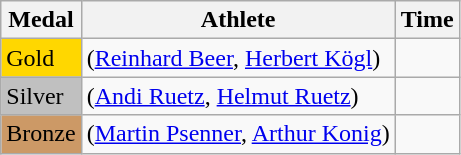<table class="wikitable">
<tr>
<th>Medal</th>
<th>Athlete</th>
<th>Time</th>
</tr>
<tr>
<td bgcolor="gold">Gold</td>
<td> (<a href='#'>Reinhard Beer</a>, <a href='#'>Herbert Kögl</a>)</td>
<td></td>
</tr>
<tr>
<td bgcolor="silver">Silver</td>
<td> (<a href='#'>Andi Ruetz</a>, <a href='#'>Helmut Ruetz</a>)</td>
<td></td>
</tr>
<tr>
<td bgcolor="CC9966">Bronze</td>
<td> (<a href='#'>Martin Psenner</a>, <a href='#'>Arthur Konig</a>)</td>
<td></td>
</tr>
</table>
